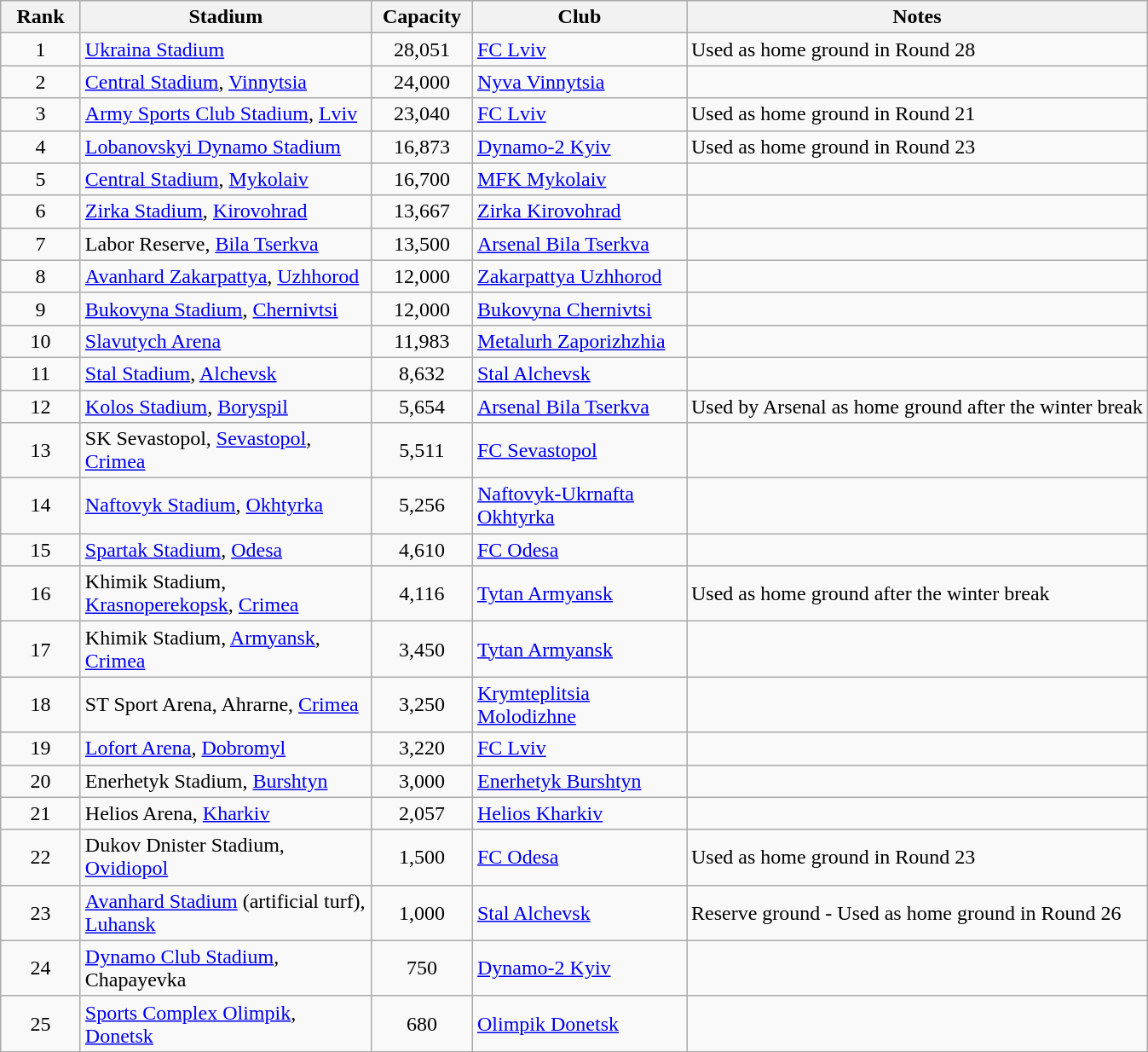<table class="wikitable">
<tr>
<th width=55>Rank</th>
<th width=220>Stadium</th>
<th width=72>Capacity</th>
<th width=160>Club</th>
<th>Notes</th>
</tr>
<tr>
<td align=center>1</td>
<td><a href='#'>Ukraina Stadium</a></td>
<td align=center>28,051</td>
<td><a href='#'>FC Lviv</a></td>
<td>Used as home ground in Round 28</td>
</tr>
<tr>
<td align=center>2</td>
<td><a href='#'>Central Stadium</a>, <a href='#'>Vinnytsia</a></td>
<td align=center>24,000</td>
<td><a href='#'>Nyva Vinnytsia</a></td>
<td></td>
</tr>
<tr>
<td align=center>3</td>
<td><a href='#'>Army Sports Club Stadium</a>, <a href='#'>Lviv</a></td>
<td align=center>23,040</td>
<td><a href='#'>FC Lviv</a></td>
<td>Used as home ground in Round 21</td>
</tr>
<tr>
<td align=center>4</td>
<td><a href='#'>Lobanovskyi Dynamo Stadium</a></td>
<td align=center>16,873</td>
<td><a href='#'>Dynamo-2 Kyiv</a></td>
<td>Used as home ground in Round 23</td>
</tr>
<tr>
<td align=center>5</td>
<td><a href='#'>Central Stadium</a>, <a href='#'>Mykolaiv</a></td>
<td align=center>16,700</td>
<td><a href='#'>MFK Mykolaiv</a></td>
<td></td>
</tr>
<tr>
<td align=center>6</td>
<td><a href='#'>Zirka Stadium</a>, <a href='#'>Kirovohrad</a></td>
<td align=center>13,667</td>
<td><a href='#'>Zirka Kirovohrad</a></td>
<td></td>
</tr>
<tr>
<td align=center>7</td>
<td>Labor Reserve, <a href='#'>Bila Tserkva</a></td>
<td align=center>13,500</td>
<td><a href='#'>Arsenal Bila Tserkva</a></td>
<td></td>
</tr>
<tr>
<td align=center>8</td>
<td><a href='#'>Avanhard Zakarpattya</a>, <a href='#'>Uzhhorod</a></td>
<td align=center>12,000</td>
<td><a href='#'>Zakarpattya Uzhhorod</a></td>
<td></td>
</tr>
<tr>
<td align=center>9</td>
<td><a href='#'>Bukovyna Stadium</a>, <a href='#'>Chernivtsi</a></td>
<td align=center>12,000</td>
<td><a href='#'>Bukovyna Chernivtsi</a></td>
<td></td>
</tr>
<tr>
<td align=center>10</td>
<td><a href='#'>Slavutych Arena</a></td>
<td align=center>11,983</td>
<td><a href='#'>Metalurh Zaporizhzhia</a></td>
<td></td>
</tr>
<tr>
<td align=center>11</td>
<td><a href='#'>Stal Stadium</a>, <a href='#'>Alchevsk</a></td>
<td align=center>8,632</td>
<td><a href='#'>Stal Alchevsk</a></td>
<td></td>
</tr>
<tr>
<td align=center>12</td>
<td><a href='#'>Kolos Stadium</a>, <a href='#'>Boryspil</a></td>
<td align=center>5,654</td>
<td><a href='#'>Arsenal Bila Tserkva</a></td>
<td>Used by Arsenal as home ground after the winter break</td>
</tr>
<tr>
<td align=center>13</td>
<td>SK Sevastopol, <a href='#'>Sevastopol</a>, <a href='#'>Crimea</a></td>
<td align=center>5,511</td>
<td><a href='#'>FC Sevastopol</a></td>
<td></td>
</tr>
<tr>
<td align=center>14</td>
<td><a href='#'>Naftovyk Stadium</a>, <a href='#'>Okhtyrka</a></td>
<td align=center>5,256</td>
<td><a href='#'>Naftovyk-Ukrnafta Okhtyrka</a></td>
<td></td>
</tr>
<tr>
<td align=center>15</td>
<td><a href='#'>Spartak Stadium</a>, <a href='#'>Odesa</a></td>
<td align=center>4,610</td>
<td><a href='#'>FC Odesa</a></td>
<td></td>
</tr>
<tr>
<td align=center>16</td>
<td>Khimik Stadium, <a href='#'>Krasnoperekopsk</a>, <a href='#'>Crimea</a></td>
<td align=center>4,116</td>
<td><a href='#'>Tytan Armyansk</a></td>
<td>Used as home ground after the winter break</td>
</tr>
<tr>
<td align=center>17</td>
<td>Khimik Stadium, <a href='#'>Armyansk</a>, <a href='#'>Crimea</a></td>
<td align=center>3,450</td>
<td><a href='#'>Tytan Armyansk</a></td>
<td></td>
</tr>
<tr>
<td align=center>18</td>
<td>ST Sport Arena, Ahrarne, <a href='#'>Crimea</a></td>
<td align=center>3,250</td>
<td><a href='#'>Krymteplitsia Molodizhne</a></td>
<td></td>
</tr>
<tr>
<td align=center>19</td>
<td><a href='#'>Lofort Arena</a>, <a href='#'>Dobromyl</a></td>
<td align=center>3,220</td>
<td><a href='#'>FC Lviv</a></td>
<td></td>
</tr>
<tr>
<td align=center>20</td>
<td>Enerhetyk Stadium, <a href='#'>Burshtyn</a></td>
<td align=center>3,000</td>
<td><a href='#'>Enerhetyk Burshtyn</a></td>
<td></td>
</tr>
<tr>
<td align=center>21</td>
<td>Helios Arena, <a href='#'>Kharkiv</a></td>
<td align=center>2,057</td>
<td><a href='#'>Helios Kharkiv</a></td>
<td></td>
</tr>
<tr>
<td align=center>22</td>
<td>Dukov Dnister Stadium, <a href='#'>Ovidiopol</a></td>
<td align=center>1,500</td>
<td><a href='#'>FC Odesa</a></td>
<td>Used as home ground in Round 23</td>
</tr>
<tr>
<td align=center>23</td>
<td><a href='#'>Avanhard Stadium</a> (artificial turf), <a href='#'>Luhansk</a></td>
<td align=center>1,000</td>
<td><a href='#'>Stal Alchevsk</a></td>
<td>Reserve ground - Used as home ground in Round 26</td>
</tr>
<tr>
<td align=center>24</td>
<td><a href='#'>Dynamo Club Stadium</a>, Chapayevka</td>
<td align=center>750</td>
<td><a href='#'>Dynamo-2 Kyiv</a></td>
</tr>
<tr>
<td align=center>25</td>
<td><a href='#'>Sports Complex Olimpik</a>, <a href='#'>Donetsk</a></td>
<td align=center>680</td>
<td><a href='#'>Olimpik Donetsk</a></td>
<td></td>
</tr>
</table>
